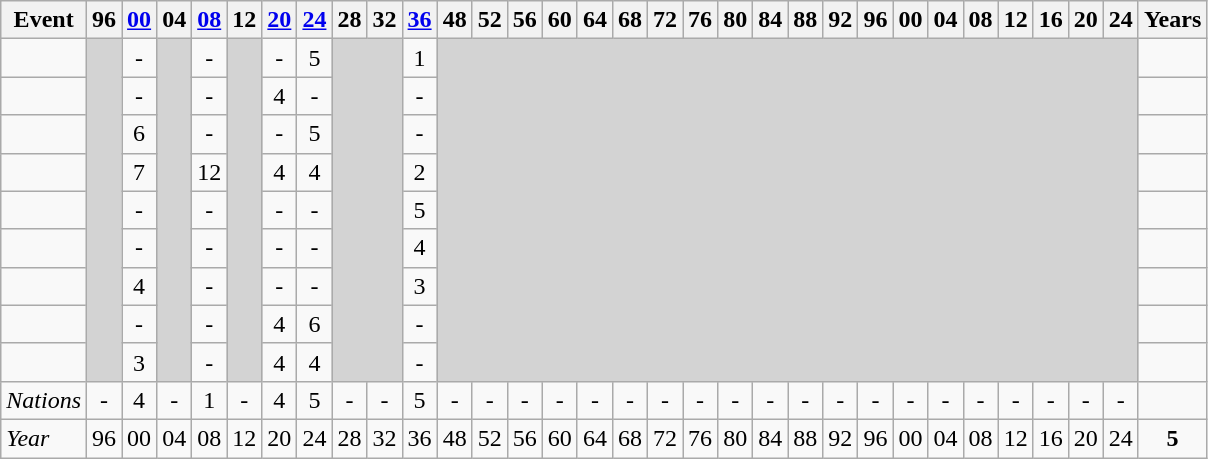<table class=wikitable>
<tr>
<th>Event</th>
<th><span>96</span></th>
<th><a href='#'>00</a></th>
<th><span>04</span></th>
<th><a href='#'>08</a></th>
<th><span>12</span></th>
<th><a href='#'>20</a></th>
<th><a href='#'>24</a></th>
<th><span>28</span></th>
<th><span>32</span></th>
<th><a href='#'>36</a></th>
<th><span>48</span></th>
<th><span>52</span></th>
<th><span>56</span></th>
<th><span>60</span></th>
<th><span>64</span></th>
<th><span>68</span></th>
<th><span>72</span></th>
<th><span>76</span></th>
<th><span>80</span></th>
<th><span>84</span></th>
<th><span>88</span></th>
<th><span>92</span></th>
<th><span>96</span></th>
<th><span>00</span></th>
<th><span>04</span></th>
<th><span>08</span></th>
<th><span>12</span></th>
<th><span>16</span></th>
<th><span>20</span></th>
<th><span>24</span></th>
<th>Years</th>
</tr>
<tr align=center>
<td align=left></td>
<td bgcolor=lightgray rowspan=9></td>
<td>-</td>
<td bgcolor=lightgray rowspan=9></td>
<td>-</td>
<td bgcolor=lightgray rowspan=9></td>
<td>-</td>
<td>5</td>
<td colspan=2 bgcolor=lightgray rowspan=9></td>
<td>1</td>
<td colspan=20 bgcolor=lightgray rowspan=9></td>
<td></td>
</tr>
<tr align=center>
<td align=left></td>
<td>-</td>
<td>-</td>
<td>4</td>
<td>-</td>
<td>-</td>
<td></td>
</tr>
<tr align=center>
<td align=left></td>
<td>6</td>
<td>-</td>
<td>-</td>
<td>5</td>
<td>-</td>
<td></td>
</tr>
<tr align=center>
<td align=left></td>
<td>7</td>
<td>12</td>
<td>4</td>
<td>4</td>
<td>2</td>
<td></td>
</tr>
<tr align=center>
<td align=left></td>
<td>-</td>
<td>-</td>
<td>-</td>
<td>-</td>
<td>5</td>
<td></td>
</tr>
<tr align=center>
<td align=left></td>
<td>-</td>
<td>-</td>
<td>-</td>
<td>-</td>
<td>4</td>
<td></td>
</tr>
<tr align=center>
<td align=left></td>
<td>4</td>
<td>-</td>
<td>-</td>
<td>-</td>
<td>3</td>
<td></td>
</tr>
<tr align=center>
<td align=left></td>
<td>-</td>
<td>-</td>
<td>4</td>
<td>6</td>
<td>-</td>
<td></td>
</tr>
<tr align=center>
<td align=left></td>
<td>3</td>
<td>-</td>
<td>4</td>
<td>4</td>
<td>-</td>
<td></td>
</tr>
<tr align=center>
<td align=left><em>Nations</em></td>
<td>-</td>
<td>4</td>
<td>-</td>
<td>1</td>
<td>-</td>
<td>4</td>
<td>5</td>
<td>-</td>
<td>-</td>
<td>5</td>
<td>-</td>
<td>-</td>
<td>-</td>
<td>-</td>
<td>-</td>
<td>-</td>
<td>-</td>
<td>-</td>
<td>-</td>
<td>-</td>
<td>-</td>
<td>-</td>
<td>-</td>
<td>-</td>
<td>-</td>
<td>-</td>
<td>-</td>
<td>-</td>
<td>-</td>
<td>-</td>
<td></td>
</tr>
<tr align=center>
<td align=left><em>Year</em></td>
<td>96</td>
<td>00</td>
<td>04</td>
<td>08</td>
<td>12</td>
<td>20</td>
<td>24</td>
<td>28</td>
<td>32</td>
<td>36</td>
<td>48</td>
<td>52</td>
<td>56</td>
<td>60</td>
<td>64</td>
<td>68</td>
<td>72</td>
<td>76</td>
<td>80</td>
<td>84</td>
<td>88</td>
<td>92</td>
<td>96</td>
<td>00</td>
<td>04</td>
<td>08</td>
<td>12</td>
<td>16</td>
<td>20</td>
<td>24</td>
<td><strong>5</strong></td>
</tr>
</table>
